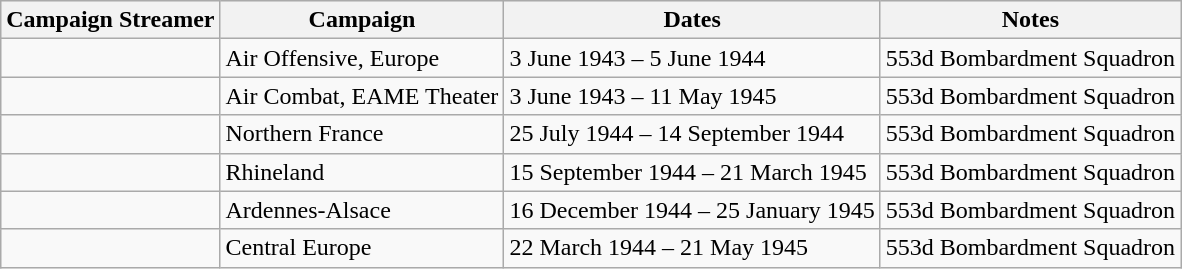<table class="wikitable">
<tr style="background:#efefef;">
<th>Campaign Streamer</th>
<th>Campaign</th>
<th>Dates</th>
<th>Notes</th>
</tr>
<tr>
<td></td>
<td>Air Offensive, Europe</td>
<td>3 June 1943 – 5 June 1944</td>
<td>553d Bombardment Squadron</td>
</tr>
<tr>
<td></td>
<td>Air Combat, EAME Theater</td>
<td>3 June 1943 – 11 May 1945</td>
<td>553d Bombardment Squadron</td>
</tr>
<tr>
<td></td>
<td>Northern France</td>
<td>25 July 1944 – 14 September 1944</td>
<td>553d Bombardment Squadron</td>
</tr>
<tr>
<td></td>
<td>Rhineland</td>
<td>15 September 1944 – 21 March 1945</td>
<td>553d Bombardment Squadron</td>
</tr>
<tr>
<td></td>
<td>Ardennes-Alsace</td>
<td>16 December 1944 – 25 January 1945</td>
<td>553d Bombardment Squadron</td>
</tr>
<tr>
<td></td>
<td>Central Europe</td>
<td>22 March 1944 – 21 May 1945</td>
<td>553d Bombardment Squadron</td>
</tr>
</table>
